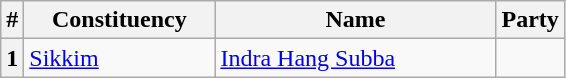<table class="wikitable sortable">
<tr>
<th>#</th>
<th style="width:120px">Constituency</th>
<th style="width:180px">Name</th>
<th colspan=2>Party</th>
</tr>
<tr>
<th>1</th>
<td><a href='#'>Sikkim</a></td>
<td><a href='#'>Indra Hang Subba</a></td>
<td></td>
</tr>
</table>
